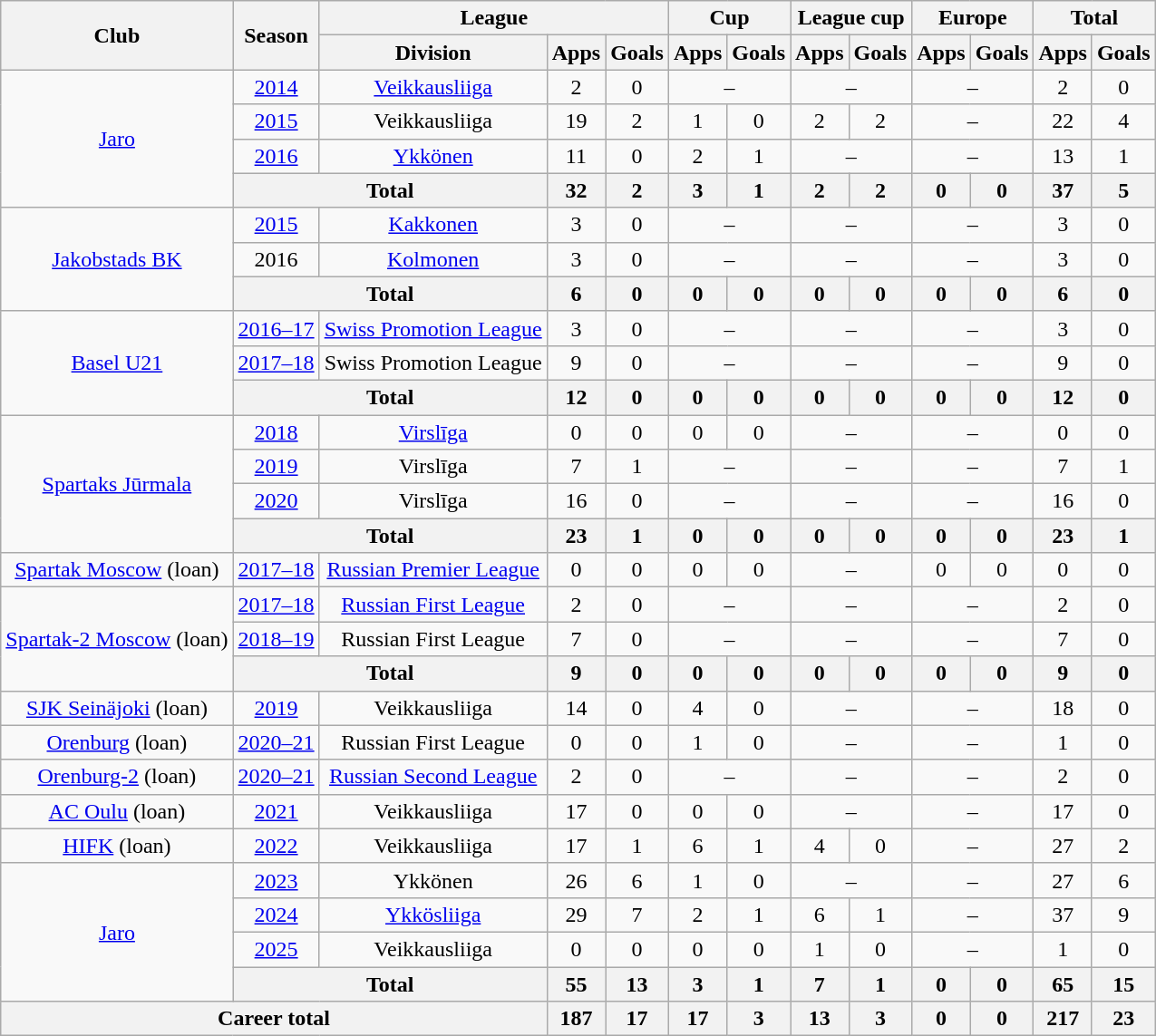<table class="wikitable" style="text-align:center">
<tr>
<th rowspan="2">Club</th>
<th rowspan="2">Season</th>
<th colspan="3">League</th>
<th colspan="2">Cup</th>
<th colspan="2">League cup</th>
<th colspan="2">Europe</th>
<th colspan="2">Total</th>
</tr>
<tr>
<th>Division</th>
<th>Apps</th>
<th>Goals</th>
<th>Apps</th>
<th>Goals</th>
<th>Apps</th>
<th>Goals</th>
<th>Apps</th>
<th>Goals</th>
<th>Apps</th>
<th>Goals</th>
</tr>
<tr>
<td rowspan=4><a href='#'>Jaro</a></td>
<td><a href='#'>2014</a></td>
<td><a href='#'>Veikkausliiga</a></td>
<td>2</td>
<td>0</td>
<td colspan=2>–</td>
<td colspan=2>–</td>
<td colspan=2>–</td>
<td>2</td>
<td>0</td>
</tr>
<tr>
<td><a href='#'>2015</a></td>
<td>Veikkausliiga</td>
<td>19</td>
<td>2</td>
<td>1</td>
<td>0</td>
<td>2</td>
<td>2</td>
<td colspan=2>–</td>
<td>22</td>
<td>4</td>
</tr>
<tr>
<td><a href='#'>2016</a></td>
<td><a href='#'>Ykkönen</a></td>
<td>11</td>
<td>0</td>
<td>2</td>
<td>1</td>
<td colspan=2>–</td>
<td colspan=2>–</td>
<td>13</td>
<td>1</td>
</tr>
<tr>
<th colspan=2>Total</th>
<th>32</th>
<th>2</th>
<th>3</th>
<th>1</th>
<th>2</th>
<th>2</th>
<th>0</th>
<th>0</th>
<th>37</th>
<th>5</th>
</tr>
<tr>
<td rowspan=3><a href='#'>Jakobstads BK</a></td>
<td><a href='#'>2015</a></td>
<td><a href='#'>Kakkonen</a></td>
<td>3</td>
<td>0</td>
<td colspan=2>–</td>
<td colspan=2>–</td>
<td colspan=2>–</td>
<td>3</td>
<td>0</td>
</tr>
<tr>
<td>2016</td>
<td><a href='#'>Kolmonen</a></td>
<td>3</td>
<td>0</td>
<td colspan=2>–</td>
<td colspan=2>–</td>
<td colspan=2>–</td>
<td>3</td>
<td>0</td>
</tr>
<tr>
<th colspan=2>Total</th>
<th>6</th>
<th>0</th>
<th>0</th>
<th>0</th>
<th>0</th>
<th>0</th>
<th>0</th>
<th>0</th>
<th>6</th>
<th>0</th>
</tr>
<tr>
<td rowspan=3><a href='#'>Basel U21</a></td>
<td><a href='#'>2016–17</a></td>
<td><a href='#'>Swiss Promotion League</a></td>
<td>3</td>
<td>0</td>
<td colspan=2>–</td>
<td colspan=2>–</td>
<td colspan=2>–</td>
<td>3</td>
<td>0</td>
</tr>
<tr>
<td><a href='#'>2017–18</a></td>
<td>Swiss Promotion League</td>
<td>9</td>
<td>0</td>
<td colspan=2>–</td>
<td colspan=2>–</td>
<td colspan=2>–</td>
<td>9</td>
<td>0</td>
</tr>
<tr>
<th colspan=2>Total</th>
<th>12</th>
<th>0</th>
<th>0</th>
<th>0</th>
<th>0</th>
<th>0</th>
<th>0</th>
<th>0</th>
<th>12</th>
<th>0</th>
</tr>
<tr>
<td rowspan=4><a href='#'>Spartaks Jūrmala</a></td>
<td><a href='#'>2018</a></td>
<td><a href='#'>Virslīga</a></td>
<td>0</td>
<td>0</td>
<td>0</td>
<td>0</td>
<td colspan=2>–</td>
<td colspan=2>–</td>
<td>0</td>
<td>0</td>
</tr>
<tr>
<td><a href='#'>2019</a></td>
<td>Virslīga</td>
<td>7</td>
<td>1</td>
<td colspan=2>–</td>
<td colspan=2>–</td>
<td colspan=2>–</td>
<td>7</td>
<td>1</td>
</tr>
<tr>
<td><a href='#'>2020</a></td>
<td>Virslīga</td>
<td>16</td>
<td>0</td>
<td colspan=2>–</td>
<td colspan=2>–</td>
<td colspan=2>–</td>
<td>16</td>
<td>0</td>
</tr>
<tr>
<th colspan=2>Total</th>
<th>23</th>
<th>1</th>
<th>0</th>
<th>0</th>
<th>0</th>
<th>0</th>
<th>0</th>
<th>0</th>
<th>23</th>
<th>1</th>
</tr>
<tr>
<td><a href='#'>Spartak Moscow</a> (loan)</td>
<td><a href='#'>2017–18</a></td>
<td><a href='#'>Russian Premier League</a></td>
<td>0</td>
<td>0</td>
<td>0</td>
<td>0</td>
<td colspan=2>–</td>
<td>0</td>
<td>0</td>
<td>0</td>
<td>0</td>
</tr>
<tr>
<td rowspan=3><a href='#'>Spartak-2 Moscow</a> (loan)</td>
<td><a href='#'>2017–18</a></td>
<td><a href='#'>Russian First League</a></td>
<td>2</td>
<td>0</td>
<td colspan=2>–</td>
<td colspan=2>–</td>
<td colspan=2>–</td>
<td>2</td>
<td>0</td>
</tr>
<tr>
<td><a href='#'>2018–19</a></td>
<td>Russian First League</td>
<td>7</td>
<td>0</td>
<td colspan=2>–</td>
<td colspan=2>–</td>
<td colspan=2>–</td>
<td>7</td>
<td>0</td>
</tr>
<tr>
<th colspan=2>Total</th>
<th>9</th>
<th>0</th>
<th>0</th>
<th>0</th>
<th>0</th>
<th>0</th>
<th>0</th>
<th>0</th>
<th>9</th>
<th>0</th>
</tr>
<tr>
<td><a href='#'>SJK Seinäjoki</a> (loan)</td>
<td><a href='#'>2019</a></td>
<td>Veikkausliiga</td>
<td>14</td>
<td>0</td>
<td>4</td>
<td>0</td>
<td colspan=2>–</td>
<td colspan=2>–</td>
<td>18</td>
<td>0</td>
</tr>
<tr>
<td><a href='#'>Orenburg</a> (loan)</td>
<td><a href='#'>2020–21</a></td>
<td>Russian First League</td>
<td>0</td>
<td>0</td>
<td>1</td>
<td>0</td>
<td colspan=2>–</td>
<td colspan=2>–</td>
<td>1</td>
<td>0</td>
</tr>
<tr>
<td><a href='#'>Orenburg-2</a> (loan)</td>
<td><a href='#'>2020–21</a></td>
<td><a href='#'>Russian Second League</a></td>
<td>2</td>
<td>0</td>
<td colspan=2>–</td>
<td colspan=2>–</td>
<td colspan=2>–</td>
<td>2</td>
<td>0</td>
</tr>
<tr>
<td><a href='#'>AC Oulu</a> (loan)</td>
<td><a href='#'>2021</a></td>
<td>Veikkausliiga</td>
<td>17</td>
<td>0</td>
<td>0</td>
<td>0</td>
<td colspan=2>–</td>
<td colspan=2>–</td>
<td>17</td>
<td>0</td>
</tr>
<tr>
<td><a href='#'>HIFK</a> (loan)</td>
<td><a href='#'>2022</a></td>
<td>Veikkausliiga</td>
<td>17</td>
<td>1</td>
<td>6</td>
<td>1</td>
<td>4</td>
<td>0</td>
<td colspan=2>–</td>
<td>27</td>
<td>2</td>
</tr>
<tr>
<td rowspan=4><a href='#'>Jaro</a></td>
<td><a href='#'>2023</a></td>
<td>Ykkönen</td>
<td>26</td>
<td>6</td>
<td>1</td>
<td>0</td>
<td colspan=2>–</td>
<td colspan=2>–</td>
<td>27</td>
<td>6</td>
</tr>
<tr>
<td><a href='#'>2024</a></td>
<td><a href='#'>Ykkösliiga</a></td>
<td>29</td>
<td>7</td>
<td>2</td>
<td>1</td>
<td>6</td>
<td>1</td>
<td colspan=2>–</td>
<td>37</td>
<td>9</td>
</tr>
<tr>
<td><a href='#'>2025</a></td>
<td>Veikkausliiga</td>
<td>0</td>
<td>0</td>
<td>0</td>
<td>0</td>
<td>1</td>
<td>0</td>
<td colspan=2>–</td>
<td>1</td>
<td>0</td>
</tr>
<tr>
<th colspan=2>Total</th>
<th>55</th>
<th>13</th>
<th>3</th>
<th>1</th>
<th>7</th>
<th>1</th>
<th>0</th>
<th>0</th>
<th>65</th>
<th>15</th>
</tr>
<tr>
<th colspan="3">Career total</th>
<th>187</th>
<th>17</th>
<th>17</th>
<th>3</th>
<th>13</th>
<th>3</th>
<th>0</th>
<th>0</th>
<th>217</th>
<th>23</th>
</tr>
</table>
